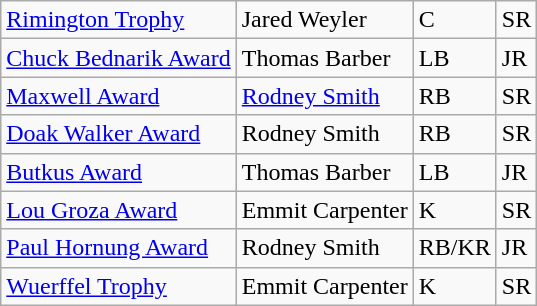<table class="wikitable">
<tr>
<td><a href='#'>Rimington Trophy</a></td>
<td>Jared Weyler</td>
<td>C</td>
<td>SR</td>
</tr>
<tr>
<td><a href='#'>Chuck Bednarik Award</a></td>
<td>Thomas Barber</td>
<td>LB</td>
<td>JR</td>
</tr>
<tr>
<td><a href='#'>Maxwell Award</a></td>
<td><a href='#'>Rodney Smith</a></td>
<td>RB</td>
<td>SR</td>
</tr>
<tr>
<td><a href='#'>Doak Walker Award</a></td>
<td>Rodney Smith</td>
<td>RB</td>
<td>SR</td>
</tr>
<tr>
<td><a href='#'>Butkus Award</a></td>
<td>Thomas Barber</td>
<td>LB</td>
<td>JR</td>
</tr>
<tr>
<td><a href='#'>Lou Groza Award</a></td>
<td>Emmit Carpenter</td>
<td>K</td>
<td>SR</td>
</tr>
<tr>
<td><a href='#'>Paul Hornung Award</a></td>
<td>Rodney Smith</td>
<td>RB/KR</td>
<td>JR</td>
</tr>
<tr>
<td><a href='#'>Wuerffel Trophy</a></td>
<td>Emmit Carpenter</td>
<td>K</td>
<td>SR</td>
</tr>
</table>
